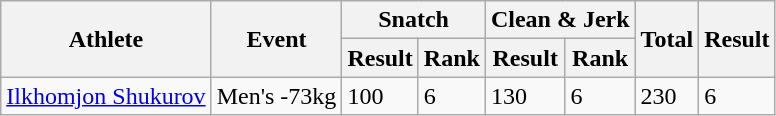<table class="wikitable">
<tr>
<th rowspan="2">Athlete</th>
<th rowspan="2">Event</th>
<th colspan="2">Snatch</th>
<th colspan="2">Clean & Jerk</th>
<th rowspan="2">Total</th>
<th rowspan="2">Result</th>
</tr>
<tr>
<th>Result</th>
<th>Rank</th>
<th>Result</th>
<th>Rank</th>
</tr>
<tr>
<td><a href='#'>Ilkhomjon Shukurov</a></td>
<td>Men's -73kg</td>
<td>100</td>
<td>6</td>
<td>130</td>
<td>6</td>
<td>230</td>
<td>6</td>
</tr>
</table>
